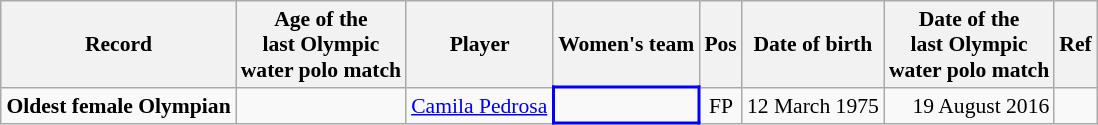<table class="wikitable" style="text-align: left; font-size: 90%; margin-left: 1em;">
<tr>
<th>Record</th>
<th>Age of the<br>last Olympic<br>water polo match</th>
<th>Player</th>
<th>Women's team</th>
<th>Pos</th>
<th>Date of birth</th>
<th>Date of the<br>last Olympic<br>water polo match</th>
<th>Ref</th>
</tr>
<tr>
<td><strong>Oldest female Olympian</strong></td>
<td></td>
<td><a href='#'>Camila Pedrosa</a></td>
<td style="border: 2px solid blue;"></td>
<td style="text-align: center;">FP</td>
<td style="text-align: right;">12 March 1975</td>
<td style="text-align: right;">19 August 2016</td>
<td style="text-align: center;"></td>
</tr>
</table>
